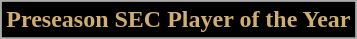<table class="wikitable" style="text-align:center">
<tr>
<td colspan="5" style= "background: #000000; color:#CFAE70"><strong>Preseason SEC Player of the Year</strong></td>
</tr>
<tr>
</tr>
</table>
